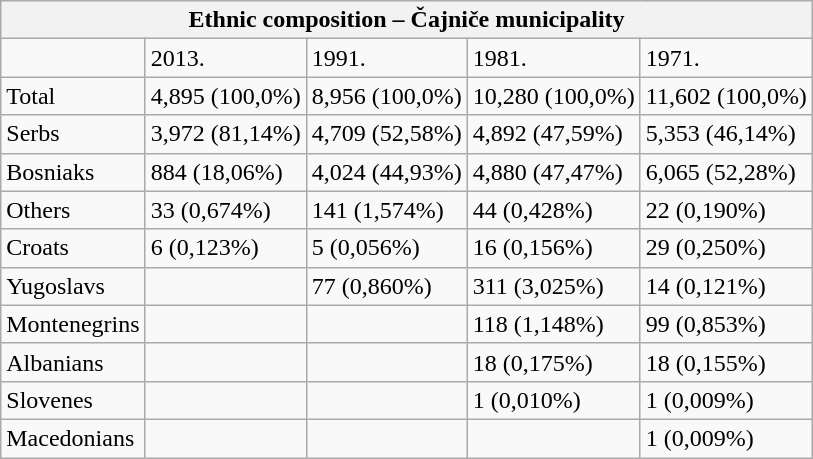<table class="wikitable">
<tr>
<th colspan="8">Ethnic composition – Čajniče municipality</th>
</tr>
<tr>
<td></td>
<td>2013.</td>
<td>1991.</td>
<td>1981.</td>
<td>1971.</td>
</tr>
<tr>
<td>Total</td>
<td>4,895 (100,0%)</td>
<td>8,956 (100,0%)</td>
<td>10,280 (100,0%)</td>
<td>11,602 (100,0%)</td>
</tr>
<tr>
<td>Serbs</td>
<td>3,972 (81,14%)</td>
<td>4,709 (52,58%)</td>
<td>4,892 (47,59%)</td>
<td>5,353 (46,14%)</td>
</tr>
<tr>
<td>Bosniaks</td>
<td>884 (18,06%)</td>
<td>4,024 (44,93%)</td>
<td>4,880 (47,47%)</td>
<td>6,065 (52,28%)</td>
</tr>
<tr>
<td>Others</td>
<td>33 (0,674%)</td>
<td>141 (1,574%)</td>
<td>44 (0,428%)</td>
<td>22 (0,190%)</td>
</tr>
<tr>
<td>Croats</td>
<td>6 (0,123%)</td>
<td>5 (0,056%)</td>
<td>16 (0,156%)</td>
<td>29 (0,250%)</td>
</tr>
<tr>
<td>Yugoslavs</td>
<td></td>
<td>77 (0,860%)</td>
<td>311 (3,025%)</td>
<td>14 (0,121%)</td>
</tr>
<tr>
<td>Montenegrins</td>
<td></td>
<td></td>
<td>118 (1,148%)</td>
<td>99 (0,853%)</td>
</tr>
<tr>
<td>Albanians</td>
<td></td>
<td></td>
<td>18 (0,175%)</td>
<td>18 (0,155%)</td>
</tr>
<tr>
<td>Slovenes</td>
<td></td>
<td></td>
<td>1 (0,010%)</td>
<td>1 (0,009%)</td>
</tr>
<tr>
<td>Macedonians</td>
<td></td>
<td></td>
<td></td>
<td>1 (0,009%)</td>
</tr>
</table>
